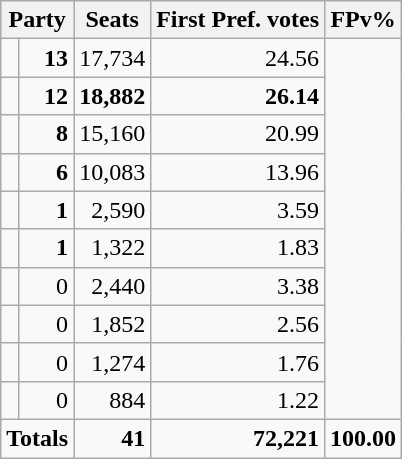<table class=wikitable>
<tr>
<th colspan=2 align=center>Party</th>
<th valign=top>Seats</th>
<th valign=top>First Pref. votes</th>
<th valign=top>FPv%</th>
</tr>
<tr>
<td></td>
<td align=right><strong>13</strong></td>
<td align=right>17,734</td>
<td align=right>24.56</td>
</tr>
<tr>
<td></td>
<td align=right><strong>12</strong></td>
<td align=right><strong>18,882</strong></td>
<td align=right><strong>26.14</strong></td>
</tr>
<tr>
<td></td>
<td align=right><strong>8</strong></td>
<td align=right>15,160</td>
<td align=right>20.99</td>
</tr>
<tr>
<td></td>
<td align=right><strong>6</strong></td>
<td align=right>10,083</td>
<td align=right>13.96</td>
</tr>
<tr>
<td></td>
<td align=right><strong>1</strong></td>
<td align=right>2,590</td>
<td align=right>3.59</td>
</tr>
<tr>
<td></td>
<td align=right><strong>1</strong></td>
<td align=right>1,322</td>
<td align=right>1.83</td>
</tr>
<tr>
<td></td>
<td align=right>0</td>
<td align=right>2,440</td>
<td align=right>3.38</td>
</tr>
<tr>
<td></td>
<td align=right>0</td>
<td align=right>1,852</td>
<td align=right>2.56</td>
</tr>
<tr>
<td></td>
<td align=right>0</td>
<td align=right>1,274</td>
<td align=right>1.76</td>
</tr>
<tr>
<td></td>
<td align=right>0</td>
<td align=right>884</td>
<td align=right>1.22</td>
</tr>
<tr>
<td colspan=2 align=center><strong>Totals</strong></td>
<td align=right><strong>41</strong></td>
<td align=right><strong>72,221</strong></td>
<td align=center><strong>100.00</strong></td>
</tr>
</table>
